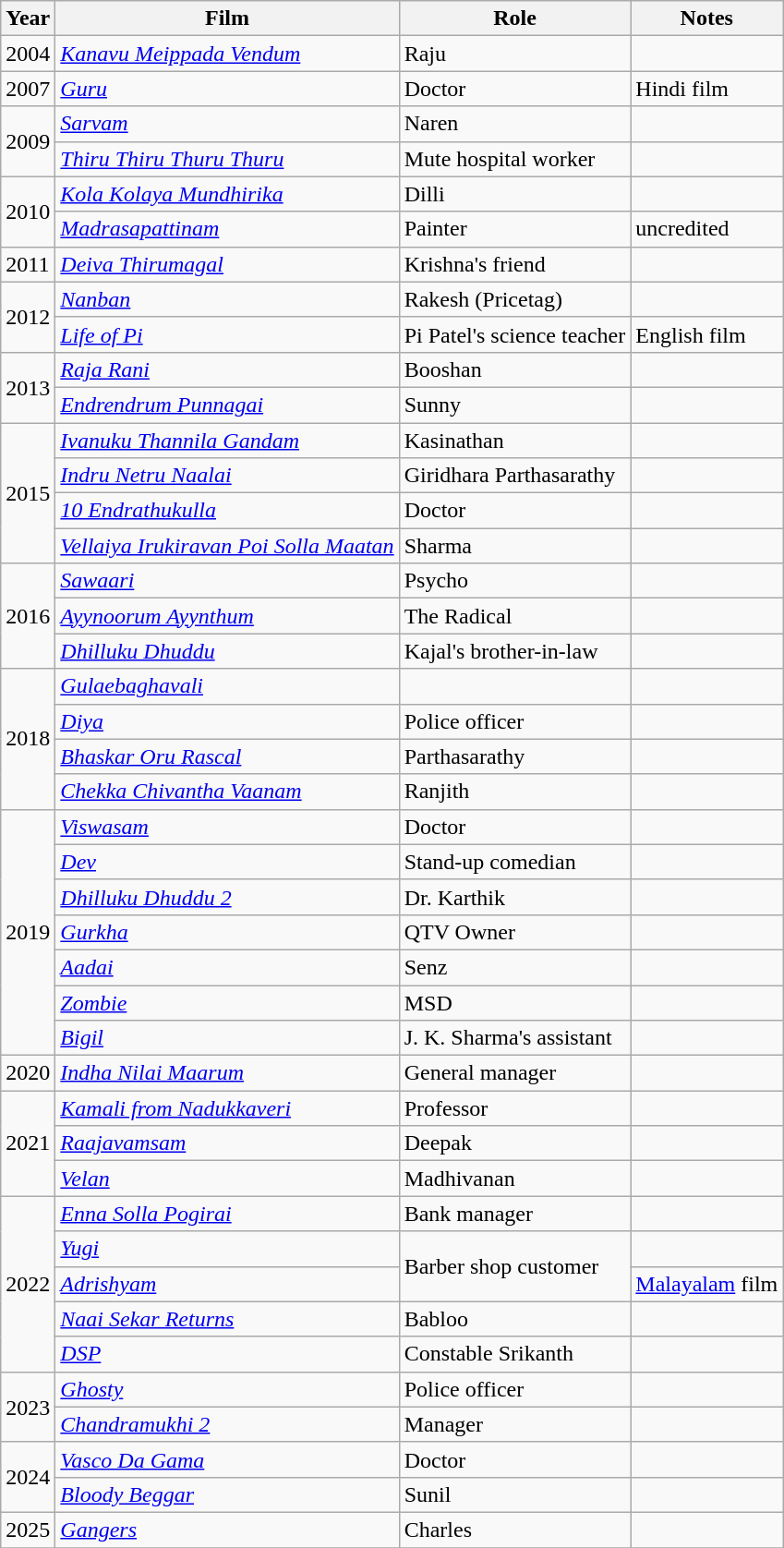<table class="wikitable sortable" style="text-align:left">
<tr>
<th>Year</th>
<th>Film</th>
<th>Role</th>
<th>Notes</th>
</tr>
<tr>
<td>2004</td>
<td><em><a href='#'>Kanavu Meippada Vendum</a></em></td>
<td>Raju</td>
<td></td>
</tr>
<tr>
<td>2007</td>
<td><em><a href='#'>Guru</a></em></td>
<td>Doctor</td>
<td>Hindi film</td>
</tr>
<tr>
<td rowspan="2">2009</td>
<td><em><a href='#'>Sarvam</a></em></td>
<td>Naren</td>
<td></td>
</tr>
<tr>
<td><em><a href='#'>Thiru Thiru Thuru Thuru</a></em></td>
<td>Mute hospital worker</td>
<td></td>
</tr>
<tr>
<td rowspan="2">2010</td>
<td><em><a href='#'>Kola Kolaya Mundhirika</a></em></td>
<td>Dilli</td>
<td></td>
</tr>
<tr>
<td><em><a href='#'>Madrasapattinam</a></em></td>
<td>Painter</td>
<td>uncredited</td>
</tr>
<tr>
<td>2011</td>
<td><em><a href='#'>Deiva Thirumagal</a></em></td>
<td>Krishna's friend</td>
<td></td>
</tr>
<tr>
<td rowspan="2">2012</td>
<td><em><a href='#'>Nanban</a></em></td>
<td>Rakesh (Pricetag)</td>
<td></td>
</tr>
<tr>
<td><em><a href='#'>Life of Pi</a></em></td>
<td>Pi Patel's science teacher</td>
<td>English film</td>
</tr>
<tr>
<td rowspan="2">2013</td>
<td><em><a href='#'>Raja Rani</a></em></td>
<td>Booshan</td>
<td></td>
</tr>
<tr>
<td><em><a href='#'>Endrendrum Punnagai</a></em></td>
<td>Sunny</td>
<td></td>
</tr>
<tr>
<td rowspan="4">2015</td>
<td><em><a href='#'>Ivanuku Thannila Gandam</a></em></td>
<td>Kasinathan</td>
<td></td>
</tr>
<tr>
<td><em><a href='#'>Indru Netru Naalai</a></em></td>
<td>Giridhara Parthasarathy</td>
<td></td>
</tr>
<tr>
<td><em><a href='#'>10 Endrathukulla</a></em></td>
<td>Doctor</td>
<td></td>
</tr>
<tr>
<td><em><a href='#'>Vellaiya Irukiravan Poi Solla Maatan</a></em></td>
<td>Sharma</td>
<td></td>
</tr>
<tr>
<td rowspan="3">2016</td>
<td><em><a href='#'>Sawaari</a></em></td>
<td>Psycho</td>
<td></td>
</tr>
<tr>
<td><em><a href='#'>Ayynoorum Ayynthum</a></em></td>
<td>The Radical</td>
<td></td>
</tr>
<tr>
<td><em><a href='#'>Dhilluku Dhuddu</a></em></td>
<td>Kajal's brother-in-law</td>
<td></td>
</tr>
<tr>
<td rowspan="4">2018</td>
<td><em><a href='#'>Gulaebaghavali</a></em></td>
<td></td>
<td></td>
</tr>
<tr>
<td><em><a href='#'>Diya</a></em></td>
<td>Police officer</td>
<td></td>
</tr>
<tr>
<td><em><a href='#'>Bhaskar Oru Rascal</a></em></td>
<td>Parthasarathy</td>
<td></td>
</tr>
<tr>
<td><em><a href='#'>Chekka Chivantha Vaanam</a></em></td>
<td>Ranjith</td>
<td></td>
</tr>
<tr>
<td rowspan="7">2019</td>
<td><em><a href='#'>Viswasam</a></em></td>
<td>Doctor</td>
<td></td>
</tr>
<tr>
<td><em><a href='#'>Dev</a></em></td>
<td>Stand-up comedian</td>
<td></td>
</tr>
<tr>
<td><em><a href='#'>Dhilluku Dhuddu 2</a></em></td>
<td>Dr. Karthik</td>
<td></td>
</tr>
<tr>
<td><em><a href='#'>Gurkha</a></em></td>
<td>QTV Owner</td>
<td></td>
</tr>
<tr>
<td><em><a href='#'>Aadai</a></em></td>
<td>Senz</td>
<td></td>
</tr>
<tr>
<td><em><a href='#'>Zombie</a></em></td>
<td>MSD</td>
<td></td>
</tr>
<tr>
<td><em><a href='#'>Bigil</a></em></td>
<td>J. K. Sharma's assistant</td>
<td></td>
</tr>
<tr>
<td>2020</td>
<td><em><a href='#'>Indha Nilai Maarum</a></em></td>
<td>General manager</td>
<td></td>
</tr>
<tr>
<td rowspan="3">2021</td>
<td><em><a href='#'>Kamali from Nadukkaveri</a></em></td>
<td>Professor</td>
<td></td>
</tr>
<tr>
<td><em><a href='#'>Raajavamsam</a></em></td>
<td>Deepak</td>
<td></td>
</tr>
<tr>
<td><em><a href='#'>Velan</a></em></td>
<td>Madhivanan</td>
<td></td>
</tr>
<tr>
<td rowspan="5">2022</td>
<td><em><a href='#'>Enna Solla Pogirai</a></em></td>
<td>Bank manager</td>
<td></td>
</tr>
<tr>
<td><em><a href='#'>Yugi</a></em></td>
<td rowspan="2">Barber shop customer</td>
<td></td>
</tr>
<tr>
<td><em><a href='#'>Adrishyam</a></em></td>
<td><a href='#'>Malayalam</a> film</td>
</tr>
<tr>
<td><em><a href='#'>Naai Sekar Returns</a></em></td>
<td>Babloo</td>
<td></td>
</tr>
<tr>
<td><em><a href='#'>DSP</a></em></td>
<td>Constable Srikanth</td>
<td></td>
</tr>
<tr>
<td rowspan="2">2023</td>
<td><em><a href='#'>Ghosty</a></em></td>
<td>Police officer</td>
<td></td>
</tr>
<tr>
<td><em><a href='#'>Chandramukhi 2</a></em></td>
<td>Manager</td>
<td></td>
</tr>
<tr>
<td rowspan="2">2024</td>
<td><em><a href='#'>Vasco Da Gama</a></em></td>
<td>Doctor</td>
<td></td>
</tr>
<tr>
<td><em><a href='#'>Bloody Beggar</a></em></td>
<td>Sunil</td>
<td></td>
</tr>
<tr>
<td rowspan="1">2025</td>
<td><em><a href='#'>Gangers</a></em></td>
<td>Charles</td>
<td></td>
</tr>
<tr>
</tr>
</table>
